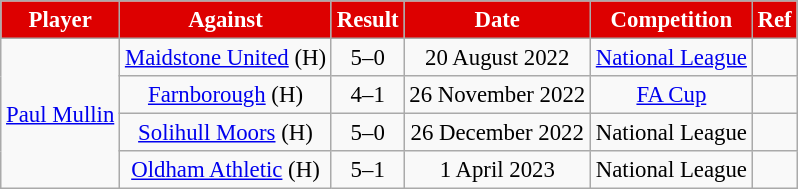<table class="wikitable" style="font-size: 95%; text-align: center">
<tr>
<th style="background:#d00; color:white; text-align:center;"!width=80>Player</th>
<th style="background:#d00; color:white; text-align:center;"!width=80>Against</th>
<th style="background:#d00; color:white; text-align:center;"!width=80>Result</th>
<th style="background:#d00; color:white; text-align:center;"!width=80>Date</th>
<th style="background:#d00; color:white; text-align:center;"!width=150>Competition</th>
<th style="background:#d00; color:white; text-align:center;"!width=150>Ref</th>
</tr>
<tr>
<td rowspan="4"> <a href='#'>Paul Mullin</a></td>
<td><a href='#'>Maidstone United</a> (H)</td>
<td align="center">5–0</td>
<td>20 August 2022</td>
<td><a href='#'>National League</a></td>
<td></td>
</tr>
<tr>
<td><a href='#'>Farnborough</a> (H)</td>
<td align="center">4–1</td>
<td>26 November 2022</td>
<td><a href='#'>FA Cup</a></td>
<td></td>
</tr>
<tr>
<td><a href='#'>Solihull Moors</a> (H)</td>
<td align="center">5–0</td>
<td>26 December 2022</td>
<td>National League</td>
<td></td>
</tr>
<tr>
<td><a href='#'>Oldham Athletic</a> (H)</td>
<td align="center">5–1</td>
<td>1 April 2023</td>
<td>National League</td>
<td></td>
</tr>
</table>
